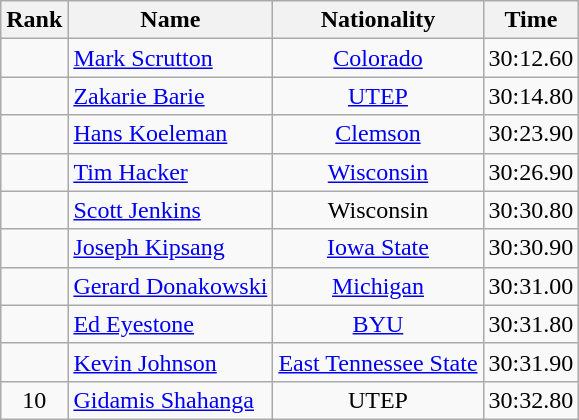<table class="wikitable sortable" style="text-align:center">
<tr>
<th>Rank</th>
<th>Name</th>
<th>Nationality</th>
<th>Time</th>
</tr>
<tr>
<td></td>
<td align=left> <a href='#'>Mark Scrutton</a></td>
<td><a href='#'>Colorado</a></td>
<td>30:12.60</td>
</tr>
<tr>
<td></td>
<td align=left> <a href='#'>Zakarie Barie</a></td>
<td><a href='#'>UTEP</a></td>
<td>30:14.80</td>
</tr>
<tr>
<td></td>
<td align=left> <a href='#'>Hans Koeleman</a></td>
<td><a href='#'>Clemson</a></td>
<td>30:23.90</td>
</tr>
<tr>
<td></td>
<td align=left> <a href='#'>Tim Hacker</a></td>
<td><a href='#'>Wisconsin</a></td>
<td>30:26.90</td>
</tr>
<tr>
<td></td>
<td align=left> <a href='#'>Scott Jenkins</a></td>
<td>Wisconsin</td>
<td>30:30.80</td>
</tr>
<tr>
<td></td>
<td align=left> <a href='#'>Joseph Kipsang</a></td>
<td><a href='#'>Iowa State</a></td>
<td>30:30.90</td>
</tr>
<tr>
<td></td>
<td align=left> <a href='#'>Gerard Donakowski</a></td>
<td><a href='#'>Michigan</a></td>
<td>30:31.00</td>
</tr>
<tr>
<td></td>
<td align=left> <a href='#'>Ed Eyestone</a></td>
<td><a href='#'>BYU</a></td>
<td>30:31.80</td>
</tr>
<tr>
<td></td>
<td align=left> <a href='#'>Kevin Johnson</a></td>
<td><a href='#'>East Tennessee State</a></td>
<td>30:31.90</td>
</tr>
<tr>
<td>10</td>
<td align=left> <a href='#'>Gidamis Shahanga</a></td>
<td>UTEP</td>
<td>30:32.80</td>
</tr>
</table>
